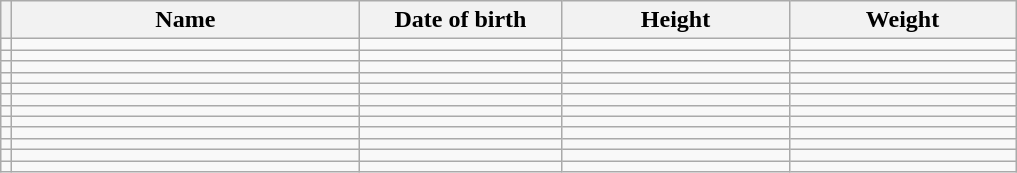<table class="wikitable sortable" style="font-size:100%; text-align:center;">
<tr>
<th></th>
<th style="width:14em">Name</th>
<th style="width:8em">Date of birth</th>
<th style="width:9em">Height</th>
<th style="width:9em">Weight</th>
</tr>
<tr>
<td></td>
<td style="text-align:left;"></td>
<td style="text-align:right;"></td>
<td></td>
<td></td>
</tr>
<tr>
<td></td>
<td style="text-align:left;"></td>
<td style="text-align:right;"></td>
<td></td>
<td></td>
</tr>
<tr>
<td></td>
<td style="text-align:left;"></td>
<td style="text-align:right;"></td>
<td></td>
<td></td>
</tr>
<tr>
<td></td>
<td style="text-align:left;"></td>
<td style="text-align:right;"></td>
<td></td>
<td></td>
</tr>
<tr>
<td></td>
<td style="text-align:left;"></td>
<td style="text-align:right;"></td>
<td></td>
<td></td>
</tr>
<tr>
<td></td>
<td style="text-align:left;"></td>
<td style="text-align:right;"></td>
<td></td>
<td></td>
</tr>
<tr>
<td></td>
<td style="text-align:left;"></td>
<td style="text-align:right;"></td>
<td></td>
<td></td>
</tr>
<tr>
<td></td>
<td style="text-align:left;"></td>
<td style="text-align:right;"></td>
<td></td>
<td></td>
</tr>
<tr>
<td></td>
<td style="text-align:left;"></td>
<td style="text-align:right;"></td>
<td></td>
<td></td>
</tr>
<tr>
<td></td>
<td style="text-align:left;"></td>
<td style="text-align:right;"></td>
<td></td>
<td></td>
</tr>
<tr>
<td></td>
<td style="text-align:left;"></td>
<td style="text-align:right;"></td>
<td></td>
<td></td>
</tr>
<tr>
<td></td>
<td style="text-align:left;"></td>
<td style="text-align:right;"></td>
<td></td>
<td></td>
</tr>
</table>
